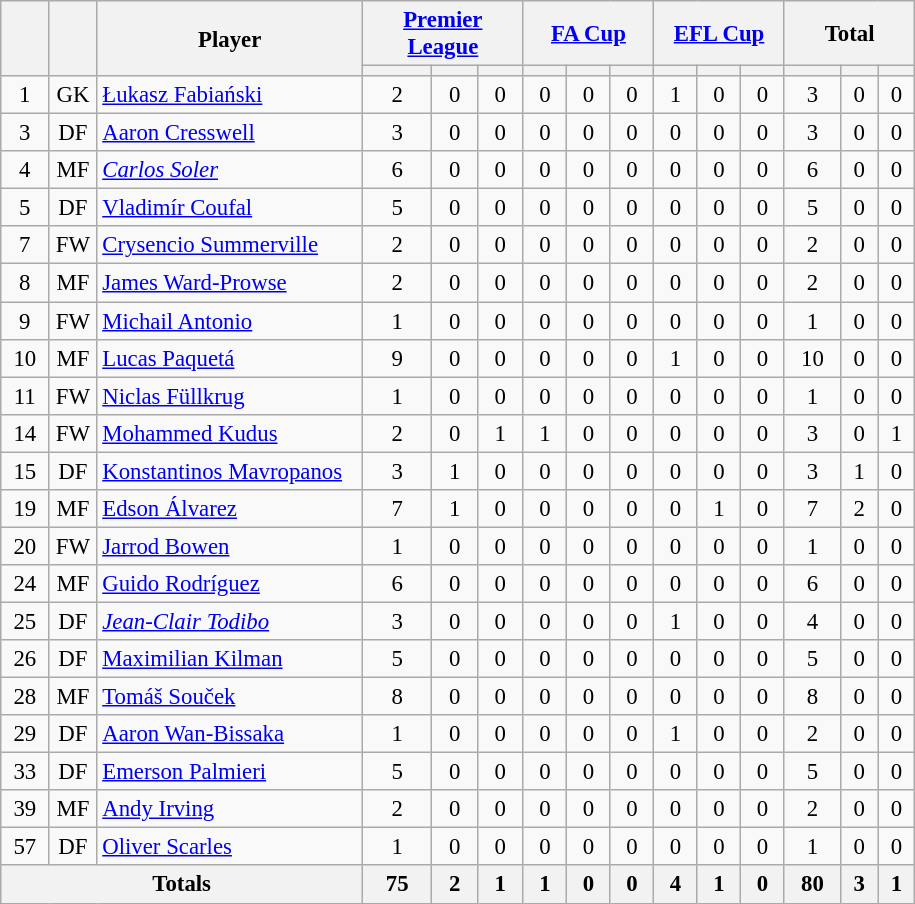<table class="wikitable sortable" style="font-size: 95%; text-align: center;">
<tr>
<th rowspan="2" style="width:25px;"></th>
<th rowspan="2" style="width:25px;"></th>
<th rowspan="2" style="width:170px;">Player</th>
<th colspan="3" style="width:100px;"><a href='#'>Premier League</a></th>
<th colspan="3" style="width:80px;"><a href='#'>FA Cup</a></th>
<th colspan="3" style="width:80px;"><a href='#'>EFL Cup</a></th>
<th colspan="3" style="width:80px;"><strong>Total</strong></th>
</tr>
<tr>
<th></th>
<th></th>
<th></th>
<th></th>
<th></th>
<th></th>
<th></th>
<th></th>
<th></th>
<th></th>
<th></th>
<th></th>
</tr>
<tr>
<td>1</td>
<td>GK</td>
<td align="left"> <a href='#'>Łukasz Fabiański</a></td>
<td>2</td>
<td>0</td>
<td>0</td>
<td>0</td>
<td>0</td>
<td>0</td>
<td>1</td>
<td>0</td>
<td>0</td>
<td>3</td>
<td>0</td>
<td>0</td>
</tr>
<tr>
<td>3</td>
<td>DF</td>
<td align="left"> <a href='#'>Aaron Cresswell</a></td>
<td>3</td>
<td>0</td>
<td>0</td>
<td>0</td>
<td>0</td>
<td>0</td>
<td>0</td>
<td>0</td>
<td>0</td>
<td>3</td>
<td>0</td>
<td>0</td>
</tr>
<tr>
<td>4</td>
<td>MF</td>
<td align="left"> <em><a href='#'>Carlos Soler</a></em></td>
<td>6</td>
<td>0</td>
<td>0</td>
<td>0</td>
<td>0</td>
<td>0</td>
<td>0</td>
<td>0</td>
<td>0</td>
<td>6</td>
<td>0</td>
<td>0</td>
</tr>
<tr>
<td>5</td>
<td>DF</td>
<td align="left"> <a href='#'>Vladimír Coufal</a></td>
<td>5</td>
<td>0</td>
<td>0</td>
<td>0</td>
<td>0</td>
<td>0</td>
<td>0</td>
<td>0</td>
<td>0</td>
<td>5</td>
<td>0</td>
<td>0</td>
</tr>
<tr>
<td>7</td>
<td>FW</td>
<td align="left"> <a href='#'>Crysencio Summerville</a></td>
<td>2</td>
<td>0</td>
<td>0</td>
<td>0</td>
<td>0</td>
<td>0</td>
<td>0</td>
<td>0</td>
<td>0</td>
<td>2</td>
<td>0</td>
<td>0</td>
</tr>
<tr>
<td>8</td>
<td>MF</td>
<td align="left"> <a href='#'>James Ward-Prowse</a></td>
<td>2</td>
<td>0</td>
<td>0</td>
<td>0</td>
<td>0</td>
<td>0</td>
<td>0</td>
<td>0</td>
<td>0</td>
<td>2</td>
<td>0</td>
<td>0</td>
</tr>
<tr>
<td>9</td>
<td>FW</td>
<td align="left"> <a href='#'>Michail Antonio</a></td>
<td>1</td>
<td>0</td>
<td>0</td>
<td>0</td>
<td>0</td>
<td>0</td>
<td>0</td>
<td>0</td>
<td>0</td>
<td>1</td>
<td>0</td>
<td>0</td>
</tr>
<tr>
<td>10</td>
<td>MF</td>
<td align="left"> <a href='#'>Lucas Paquetá</a></td>
<td>9</td>
<td>0</td>
<td>0</td>
<td>0</td>
<td>0</td>
<td>0</td>
<td>1</td>
<td>0</td>
<td>0</td>
<td>10</td>
<td>0</td>
<td>0</td>
</tr>
<tr>
<td>11</td>
<td>FW</td>
<td align="left"> <a href='#'>Niclas Füllkrug</a></td>
<td>1</td>
<td>0</td>
<td>0</td>
<td>0</td>
<td>0</td>
<td>0</td>
<td>0</td>
<td>0</td>
<td>0</td>
<td>1</td>
<td>0</td>
<td>0</td>
</tr>
<tr>
<td>14</td>
<td>FW</td>
<td align="left"> <a href='#'>Mohammed Kudus</a></td>
<td>2</td>
<td>0</td>
<td>1</td>
<td>1</td>
<td>0</td>
<td>0</td>
<td>0</td>
<td>0</td>
<td>0</td>
<td>3</td>
<td>0</td>
<td>1</td>
</tr>
<tr>
<td>15</td>
<td>DF</td>
<td align="left"> <a href='#'>Konstantinos Mavropanos</a></td>
<td>3</td>
<td>1</td>
<td>0</td>
<td>0</td>
<td>0</td>
<td>0</td>
<td>0</td>
<td>0</td>
<td>0</td>
<td>3</td>
<td>1</td>
<td>0</td>
</tr>
<tr>
<td>19</td>
<td>MF</td>
<td align="left"> <a href='#'>Edson Álvarez</a></td>
<td>7</td>
<td>1</td>
<td>0</td>
<td>0</td>
<td>0</td>
<td>0</td>
<td>0</td>
<td>1</td>
<td>0</td>
<td>7</td>
<td>2</td>
<td>0</td>
</tr>
<tr>
<td>20</td>
<td>FW</td>
<td align="left"> <a href='#'>Jarrod Bowen</a></td>
<td>1</td>
<td>0</td>
<td>0</td>
<td>0</td>
<td>0</td>
<td>0</td>
<td>0</td>
<td>0</td>
<td>0</td>
<td>1</td>
<td>0</td>
<td>0</td>
</tr>
<tr>
<td>24</td>
<td>MF</td>
<td align="left"> <a href='#'>Guido Rodríguez</a></td>
<td>6</td>
<td>0</td>
<td>0</td>
<td>0</td>
<td>0</td>
<td>0</td>
<td>0</td>
<td>0</td>
<td>0</td>
<td>6</td>
<td>0</td>
<td>0</td>
</tr>
<tr>
<td>25</td>
<td>DF</td>
<td align="left"> <em><a href='#'>Jean-Clair Todibo</a></em></td>
<td>3</td>
<td>0</td>
<td>0</td>
<td>0</td>
<td>0</td>
<td>0</td>
<td>1</td>
<td>0</td>
<td>0</td>
<td>4</td>
<td>0</td>
<td>0</td>
</tr>
<tr>
<td>26</td>
<td>DF</td>
<td align="left"> <a href='#'>Maximilian Kilman</a></td>
<td>5</td>
<td>0</td>
<td>0</td>
<td>0</td>
<td>0</td>
<td>0</td>
<td>0</td>
<td>0</td>
<td>0</td>
<td>5</td>
<td>0</td>
<td>0</td>
</tr>
<tr>
<td>28</td>
<td>MF</td>
<td align="left"> <a href='#'>Tomáš Souček</a></td>
<td>8</td>
<td>0</td>
<td>0</td>
<td>0</td>
<td>0</td>
<td>0</td>
<td>0</td>
<td>0</td>
<td>0</td>
<td>8</td>
<td>0</td>
<td>0</td>
</tr>
<tr>
<td>29</td>
<td>DF</td>
<td align="left"> <a href='#'>Aaron Wan-Bissaka</a></td>
<td>1</td>
<td>0</td>
<td>0</td>
<td>0</td>
<td>0</td>
<td>0</td>
<td>1</td>
<td>0</td>
<td>0</td>
<td>2</td>
<td>0</td>
<td>0</td>
</tr>
<tr>
<td>33</td>
<td>DF</td>
<td align="left"> <a href='#'>Emerson Palmieri</a></td>
<td>5</td>
<td>0</td>
<td>0</td>
<td>0</td>
<td>0</td>
<td>0</td>
<td>0</td>
<td>0</td>
<td>0</td>
<td>5</td>
<td>0</td>
<td>0</td>
</tr>
<tr>
<td>39</td>
<td>MF</td>
<td align="left"> <a href='#'>Andy Irving</a></td>
<td>2</td>
<td>0</td>
<td>0</td>
<td>0</td>
<td>0</td>
<td>0</td>
<td>0</td>
<td>0</td>
<td>0</td>
<td>2</td>
<td>0</td>
<td>0</td>
</tr>
<tr>
<td>57</td>
<td>DF</td>
<td align="left"> <a href='#'>Oliver Scarles</a></td>
<td>1</td>
<td>0</td>
<td>0</td>
<td>0</td>
<td>0</td>
<td>0</td>
<td>0</td>
<td>0</td>
<td>0</td>
<td>1</td>
<td>0</td>
<td>0</td>
</tr>
<tr>
<th colspan="3"><strong>Totals</strong></th>
<th>75</th>
<th>2</th>
<th>1</th>
<th>1</th>
<th>0</th>
<th>0</th>
<th>4</th>
<th>1</th>
<th>0</th>
<th>80</th>
<th>3</th>
<th>1</th>
</tr>
</table>
